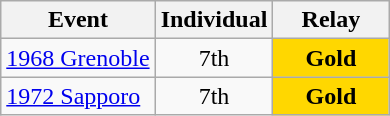<table class="wikitable" style="text-align: center;">
<tr ">
<th>Event</th>
<th style="width:70px;">Individual</th>
<th style="width:70px;">Relay</th>
</tr>
<tr>
<td align=left> <a href='#'>1968 Grenoble</a></td>
<td>7th</td>
<td style="background:gold;"><strong>Gold</strong></td>
</tr>
<tr>
<td align=left> <a href='#'>1972 Sapporo</a></td>
<td>7th</td>
<td style="background:gold;"><strong>Gold</strong></td>
</tr>
</table>
